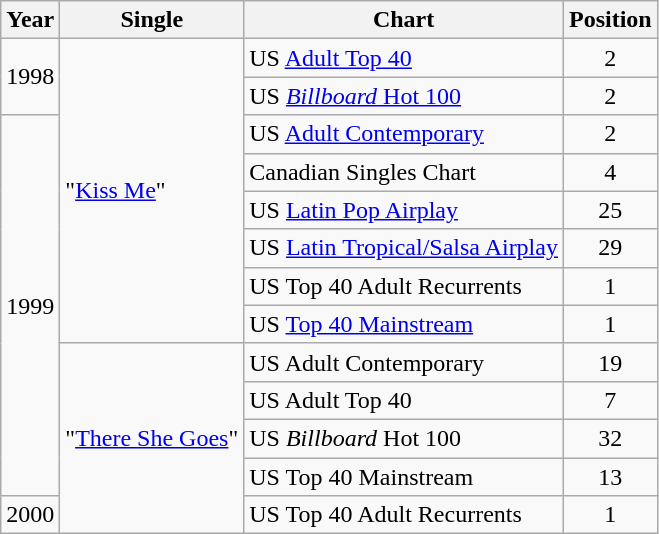<table class="wikitable">
<tr>
<th>Year</th>
<th>Single</th>
<th>Chart</th>
<th>Position</th>
</tr>
<tr>
<td rowspan="2">1998</td>
<td rowspan="8">"<a href='#'>Kiss Me</a>"</td>
<td>US <a href='#'>Adult Top 40</a></td>
<td align="center">2</td>
</tr>
<tr>
<td>US <a href='#'><em>Billboard</em> Hot 100</a></td>
<td align="center">2</td>
</tr>
<tr>
<td rowspan="10">1999</td>
<td>US <a href='#'>Adult Contemporary</a></td>
<td align="center">2</td>
</tr>
<tr>
<td>Canadian Singles Chart</td>
<td align="center">4</td>
</tr>
<tr>
<td>US <a href='#'>Latin Pop Airplay</a></td>
<td align="center">25</td>
</tr>
<tr>
<td>US <a href='#'>Latin Tropical/Salsa Airplay</a></td>
<td align="center">29</td>
</tr>
<tr>
<td>US Top 40 Adult Recurrents</td>
<td align="center">1</td>
</tr>
<tr>
<td>US <a href='#'>Top 40 Mainstream</a></td>
<td align="center">1</td>
</tr>
<tr>
<td rowspan="5">"<a href='#'>There She Goes</a>"</td>
<td>US Adult Contemporary</td>
<td align="center">19</td>
</tr>
<tr>
<td>US Adult Top 40</td>
<td align="center">7</td>
</tr>
<tr>
<td>US <em>Billboard</em> Hot 100</td>
<td align="center">32</td>
</tr>
<tr>
<td>US Top 40 Mainstream</td>
<td align="center">13</td>
</tr>
<tr>
<td>2000</td>
<td>US Top 40 Adult Recurrents</td>
<td align="center">1</td>
</tr>
</table>
